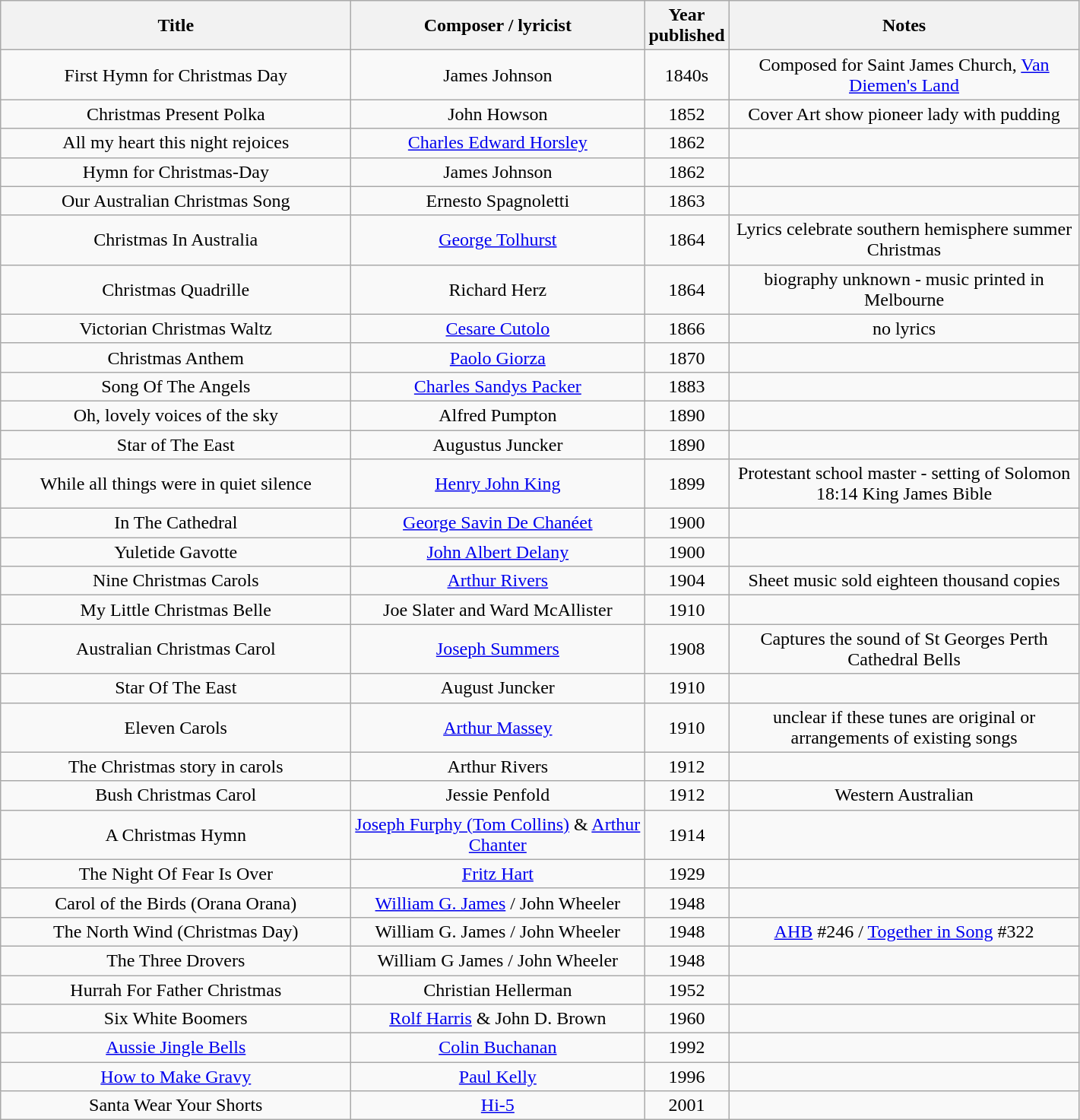<table class="wikitable sortable" style="text-align:center;">
<tr>
<th width="300">Title</th>
<th width="250">Composer / lyricist</th>
<th width="20">Year published</th>
<th width="300" class="unsortable">Notes</th>
</tr>
<tr>
<td>First Hymn for Christmas Day</td>
<td>James Johnson</td>
<td>1840s</td>
<td>Composed for Saint James Church, <a href='#'>Van Diemen's Land</a></td>
</tr>
<tr>
<td>Christmas Present Polka</td>
<td>John Howson</td>
<td>1852</td>
<td>Cover Art show pioneer lady with pudding </td>
</tr>
<tr>
<td>All my heart this night rejoices</td>
<td><a href='#'>Charles Edward Horsley</a></td>
<td>1862</td>
<td></td>
</tr>
<tr>
<td>Hymn for Christmas-Day</td>
<td>James Johnson</td>
<td>1862</td>
<td></td>
</tr>
<tr>
<td>Our Australian Christmas Song</td>
<td>Ernesto Spagnoletti</td>
<td>1863</td>
<td></td>
</tr>
<tr>
<td>Christmas In Australia</td>
<td><a href='#'>George Tolhurst</a></td>
<td>1864</td>
<td>Lyrics celebrate southern hemisphere summer Christmas</td>
</tr>
<tr>
<td>Christmas Quadrille</td>
<td>Richard Herz</td>
<td>1864</td>
<td>biography unknown - music printed in Melbourne </td>
</tr>
<tr>
<td>Victorian Christmas Waltz</td>
<td><a href='#'>Cesare Cutolo</a></td>
<td>1866</td>
<td>no lyrics</td>
</tr>
<tr>
<td>Christmas Anthem</td>
<td><a href='#'>Paolo Giorza</a></td>
<td>1870</td>
<td></td>
</tr>
<tr>
<td>Song Of The Angels</td>
<td><a href='#'>Charles Sandys Packer</a></td>
<td>1883</td>
<td></td>
</tr>
<tr>
<td>Oh, lovely voices of the sky</td>
<td>Alfred Pumpton</td>
<td>1890</td>
<td></td>
</tr>
<tr>
<td>Star of The East</td>
<td>Augustus Juncker</td>
<td>1890</td>
<td></td>
</tr>
<tr>
<td>While all things were in quiet silence</td>
<td><a href='#'>Henry John King</a></td>
<td>1899</td>
<td>Protestant school master - setting of Solomon 18:14 King James Bible</td>
</tr>
<tr>
<td>In The Cathedral</td>
<td><a href='#'>George Savin De Chanéet</a></td>
<td>1900</td>
<td></td>
</tr>
<tr>
<td>Yuletide Gavotte</td>
<td><a href='#'>John Albert Delany</a></td>
<td>1900</td>
<td></td>
</tr>
<tr>
<td>Nine Christmas Carols</td>
<td><a href='#'>Arthur Rivers</a></td>
<td>1904</td>
<td>Sheet music sold eighteen thousand copies </td>
</tr>
<tr>
<td>My Little Christmas Belle</td>
<td>Joe Slater and Ward McAllister</td>
<td>1910</td>
<td></td>
</tr>
<tr>
<td>Australian Christmas Carol</td>
<td><a href='#'>Joseph Summers</a></td>
<td>1908</td>
<td>Captures the sound of St Georges Perth Cathedral Bells</td>
</tr>
<tr>
<td>Star Of The East</td>
<td>August Juncker</td>
<td>1910</td>
<td></td>
</tr>
<tr>
<td>Eleven Carols</td>
<td><a href='#'>Arthur Massey</a></td>
<td>1910</td>
<td>unclear if these tunes are original or arrangements of existing songs </td>
</tr>
<tr>
<td>The Christmas story in carols</td>
<td>Arthur Rivers</td>
<td>1912</td>
<td></td>
</tr>
<tr>
<td>Bush Christmas Carol</td>
<td>Jessie Penfold</td>
<td>1912</td>
<td>Western Australian</td>
</tr>
<tr>
<td>A Christmas Hymn</td>
<td><a href='#'>Joseph Furphy (Tom Collins)</a> & <a href='#'>Arthur Chanter</a></td>
<td>1914</td>
<td></td>
</tr>
<tr>
<td>The Night Of Fear Is Over</td>
<td><a href='#'>Fritz Hart</a></td>
<td>1929</td>
<td></td>
</tr>
<tr>
<td>Carol of the Birds (Orana Orana)</td>
<td><a href='#'>William G. James</a> / John Wheeler</td>
<td>1948</td>
<td></td>
</tr>
<tr>
<td>The North Wind (Christmas Day)</td>
<td>William G. James / John Wheeler</td>
<td>1948</td>
<td><a href='#'>AHB</a> #246 / <a href='#'>Together in Song</a> #322</td>
</tr>
<tr>
<td>The Three Drovers</td>
<td>William G James / John Wheeler</td>
<td>1948</td>
<td></td>
</tr>
<tr>
<td>Hurrah For Father Christmas</td>
<td>Christian Hellerman</td>
<td>1952</td>
</tr>
<tr>
<td>Six White Boomers</td>
<td><a href='#'>Rolf Harris</a> & John D. Brown</td>
<td>1960</td>
<td></td>
</tr>
<tr>
<td><a href='#'>Aussie Jingle Bells</a></td>
<td><a href='#'>Colin Buchanan</a></td>
<td>1992</td>
<td></td>
</tr>
<tr>
<td><a href='#'>How to Make Gravy</a></td>
<td><a href='#'>Paul Kelly</a></td>
<td>1996</td>
<td></td>
</tr>
<tr>
<td>Santa Wear Your Shorts</td>
<td><a href='#'>Hi-5</a></td>
<td>2001</td>
<td></td>
</tr>
</table>
